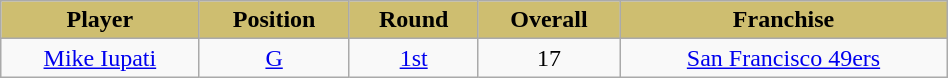<table class="wikitable" width="50%">
<tr align="center"  style="background:#CEBE70;color:black;">
<td><strong>Player</strong></td>
<td><strong>Position</strong></td>
<td><strong>Round</strong></td>
<td><strong>Overall</strong></td>
<td><strong>Franchise</strong></td>
</tr>
<tr align="center" bgcolor="">
<td><a href='#'>Mike Iupati</a></td>
<td><a href='#'>G</a></td>
<td><a href='#'>1st</a></td>
<td>17</td>
<td><a href='#'>San Francisco 49ers</a></td>
</tr>
</table>
